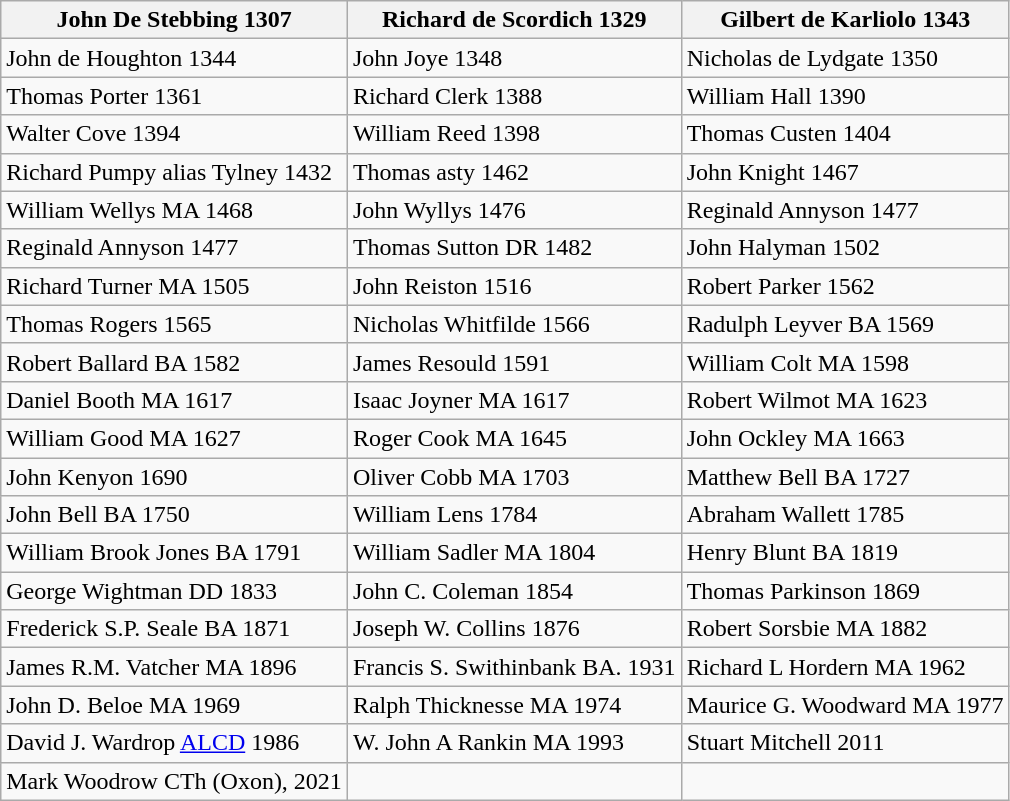<table class="wikitable">
<tr>
<th>John De Stebbing 1307</th>
<th>Richard de Scordich 1329</th>
<th>Gilbert de Karliolo 1343</th>
</tr>
<tr>
<td>John de Houghton 1344</td>
<td>John Joye 1348</td>
<td>Nicholas de Lydgate 1350</td>
</tr>
<tr>
<td>Thomas Porter 1361</td>
<td>Richard Clerk 1388</td>
<td>William Hall 1390</td>
</tr>
<tr>
<td>Walter Cove 1394</td>
<td>William Reed 1398</td>
<td>Thomas Custen 1404</td>
</tr>
<tr>
<td>Richard Pumpy alias Tylney 1432</td>
<td>Thomas asty 1462</td>
<td>John Knight 1467</td>
</tr>
<tr>
<td>William Wellys MA 1468</td>
<td>John Wyllys 1476</td>
<td>Reginald Annyson 1477</td>
</tr>
<tr>
<td>Reginald Annyson 1477</td>
<td>Thomas Sutton DR 1482</td>
<td>John Halyman 1502</td>
</tr>
<tr>
<td>Richard Turner MA 1505</td>
<td>John Reiston 1516</td>
<td>Robert Parker 1562</td>
</tr>
<tr>
<td>Thomas Rogers 1565</td>
<td>Nicholas Whitfilde 1566</td>
<td>Radulph Leyver BA 1569</td>
</tr>
<tr>
<td>Robert Ballard BA 1582</td>
<td>James Resould 1591</td>
<td>William Colt MA 1598</td>
</tr>
<tr>
<td>Daniel Booth MA 1617</td>
<td>Isaac Joyner MA 1617</td>
<td>Robert Wilmot MA 1623</td>
</tr>
<tr>
<td>William Good MA 1627</td>
<td>Roger Cook MA 1645</td>
<td>John Ockley MA 1663</td>
</tr>
<tr>
<td>John Kenyon 1690</td>
<td>Oliver Cobb MA 1703</td>
<td>Matthew Bell BA 1727</td>
</tr>
<tr>
<td>John Bell BA 1750</td>
<td>William Lens 1784</td>
<td>Abraham Wallett 1785</td>
</tr>
<tr>
<td>William Brook Jones BA 1791</td>
<td>William Sadler MA 1804</td>
<td>Henry Blunt BA 1819</td>
</tr>
<tr>
<td>George Wightman DD 1833</td>
<td>John C. Coleman 1854</td>
<td>Thomas Parkinson 1869</td>
</tr>
<tr>
<td>Frederick S.P. Seale BA 1871</td>
<td>Joseph W. Collins 1876</td>
<td>Robert Sorsbie MA 1882</td>
</tr>
<tr>
<td>James R.M. Vatcher MA 1896</td>
<td>Francis S. Swithinbank BA. 1931</td>
<td>Richard L Hordern MA 1962</td>
</tr>
<tr>
<td>John D. Beloe MA 1969</td>
<td>Ralph Thicknesse MA 1974</td>
<td>Maurice G. Woodward MA 1977</td>
</tr>
<tr>
<td>David J. Wardrop <a href='#'>ALCD</a> 1986</td>
<td>W. John A Rankin MA 1993</td>
<td>Stuart Mitchell 2011</td>
</tr>
<tr>
<td>Mark Woodrow CTh (Oxon), 2021</td>
<td></td>
<td></td>
</tr>
</table>
